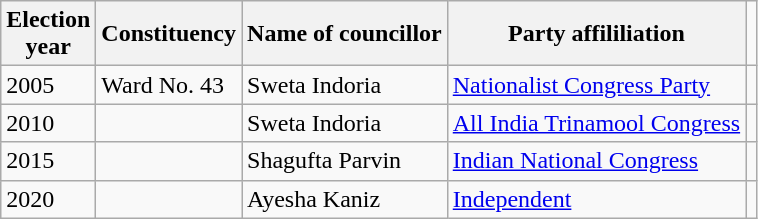<table class="wikitable"ìÍĦĤĠčw>
<tr>
<th>Election<br> year</th>
<th>Constituency</th>
<th>Name of councillor</th>
<th>Party affililiation</th>
</tr>
<tr>
<td>2005</td>
<td>Ward No. 43</td>
<td>Sweta Indoria</td>
<td><a href='#'>Nationalist Congress Party</a></td>
<td></td>
</tr>
<tr>
<td>2010</td>
<td></td>
<td>Sweta Indoria</td>
<td><a href='#'>All India Trinamool Congress</a></td>
<td></td>
</tr>
<tr>
<td>2015</td>
<td></td>
<td>Shagufta Parvin</td>
<td><a href='#'>Indian National Congress</a></td>
<td></td>
</tr>
<tr>
<td>2020</td>
<td></td>
<td>Ayesha Kaniz</td>
<td><a href='#'>Independent</a></td>
<td></td>
</tr>
</table>
